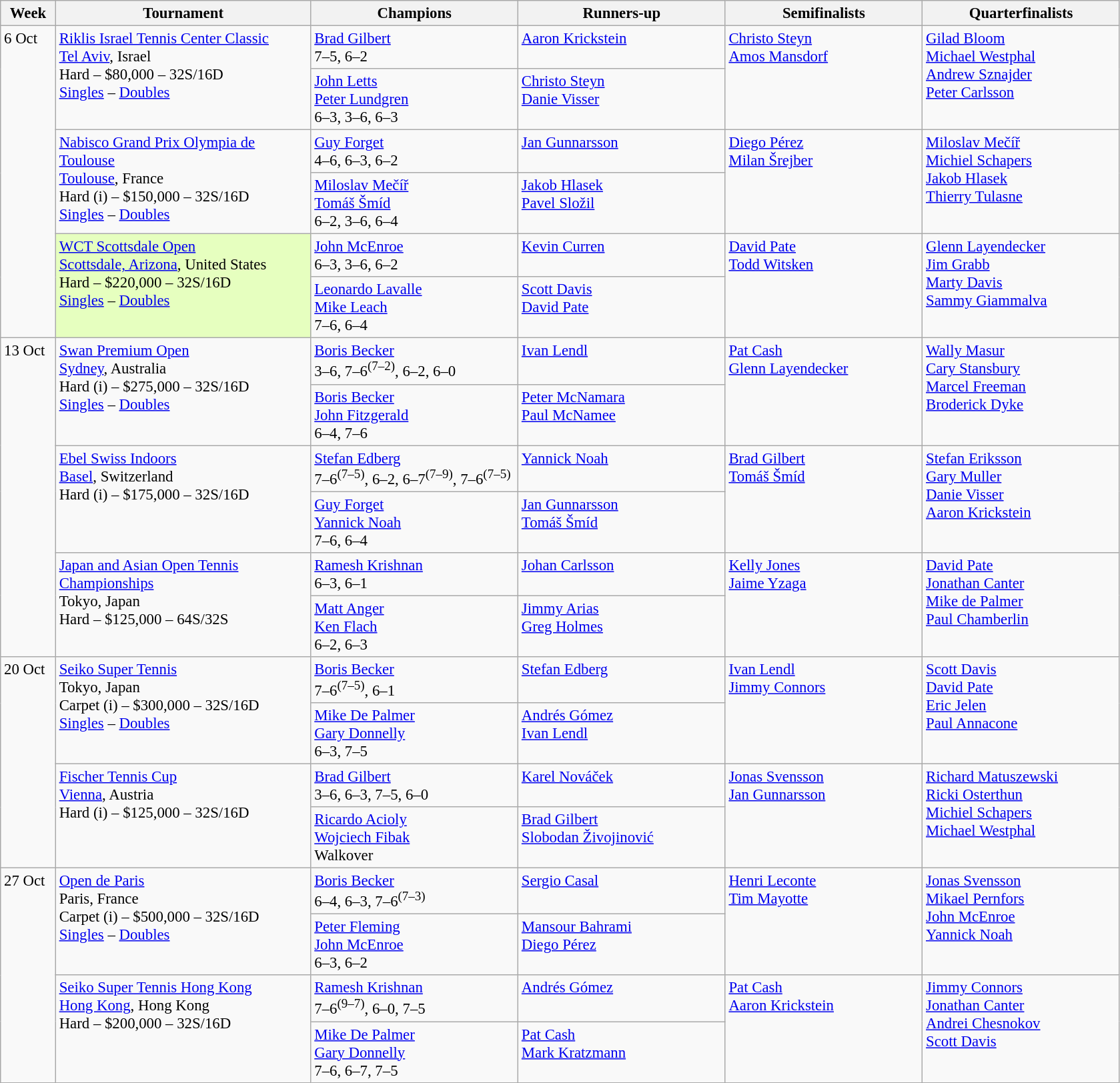<table class=wikitable style=font-size:95%>
<tr>
<th style="width:48px;">Week</th>
<th style="width:248px;">Tournament</th>
<th style="width:200px;">Champions</th>
<th style="width:200px;">Runners-up</th>
<th style="width:190px;">Semifinalists</th>
<th style="width:190px;">Quarterfinalists</th>
</tr>
<tr valign=top>
<td rowspan=6>6 Oct</td>
<td rowspan="2"><a href='#'>Riklis Israel Tennis Center Classic</a><br> <a href='#'>Tel Aviv</a>, Israel<br>Hard – $80,000 – 32S/16D <br> <a href='#'>Singles</a> – <a href='#'>Doubles</a></td>
<td> <a href='#'>Brad Gilbert</a> <br> 7–5, 6–2</td>
<td> <a href='#'>Aaron Krickstein</a></td>
<td rowspan=2> <a href='#'>Christo Steyn</a> <br>  <a href='#'>Amos Mansdorf</a></td>
<td rowspan=2> <a href='#'>Gilad Bloom</a> <br>  <a href='#'>Michael Westphal</a> <br>  <a href='#'>Andrew Sznajder</a> <br>  <a href='#'>Peter Carlsson</a></td>
</tr>
<tr valign=top>
<td> <a href='#'>John Letts</a> <br>  <a href='#'>Peter Lundgren</a> <br> 6–3, 3–6, 6–3</td>
<td> <a href='#'>Christo Steyn</a> <br>  <a href='#'>Danie Visser</a></td>
</tr>
<tr valign=top>
<td rowspan="2"><a href='#'>Nabisco Grand Prix Olympia de Toulouse</a><br><a href='#'>Toulouse</a>, France<br>Hard (i) – $150,000 – 32S/16D <br> <a href='#'>Singles</a> – <a href='#'>Doubles</a></td>
<td> <a href='#'>Guy Forget</a> <br> 4–6, 6–3, 6–2</td>
<td> <a href='#'>Jan Gunnarsson</a></td>
<td rowspan=2> <a href='#'>Diego Pérez</a> <br>  <a href='#'>Milan Šrejber</a></td>
<td rowspan=2> <a href='#'>Miloslav Mečíř</a> <br>  <a href='#'>Michiel Schapers</a> <br>  <a href='#'>Jakob Hlasek</a> <br>  <a href='#'>Thierry Tulasne</a></td>
</tr>
<tr valign=top>
<td> <a href='#'>Miloslav Mečíř</a> <br>  <a href='#'>Tomáš Šmíd</a> <br> 6–2, 3–6, 6–4</td>
<td> <a href='#'>Jakob Hlasek</a> <br>  <a href='#'>Pavel Složil</a></td>
</tr>
<tr valign=top>
<td style="background:#E6FFBF;" rowspan="2"><a href='#'>WCT Scottsdale Open</a><br> <a href='#'>Scottsdale, Arizona</a>, United States<br>Hard – $220,000 – 32S/16D <br> <a href='#'>Singles</a> – <a href='#'>Doubles</a></td>
<td> <a href='#'>John McEnroe</a> <br> 6–3, 3–6, 6–2</td>
<td> <a href='#'>Kevin Curren</a></td>
<td rowspan=2> <a href='#'>David Pate</a> <br>  <a href='#'>Todd Witsken</a></td>
<td rowspan=2> <a href='#'>Glenn Layendecker</a> <br>  <a href='#'>Jim Grabb</a> <br>  <a href='#'>Marty Davis</a> <br>  <a href='#'>Sammy Giammalva</a></td>
</tr>
<tr valign=top>
<td> <a href='#'>Leonardo Lavalle</a> <br>  <a href='#'>Mike Leach</a> <br> 7–6, 6–4</td>
<td> <a href='#'>Scott Davis</a> <br>  <a href='#'>David Pate</a></td>
</tr>
<tr valign=top>
<td rowspan=6>13 Oct</td>
<td rowspan="2"><a href='#'>Swan Premium Open</a><br> <a href='#'>Sydney</a>, Australia<br>Hard (i) – $275,000 – 32S/16D <br> <a href='#'>Singles</a> – <a href='#'>Doubles</a></td>
<td> <a href='#'>Boris Becker</a><br>3–6, 7–6<sup>(7–2)</sup>, 6–2, 6–0</td>
<td> <a href='#'>Ivan Lendl</a></td>
<td rowspan=2> <a href='#'>Pat Cash</a> <br>  <a href='#'>Glenn Layendecker</a></td>
<td rowspan=2> <a href='#'>Wally Masur</a> <br>  <a href='#'>Cary Stansbury</a> <br>  <a href='#'>Marcel Freeman</a> <br>  <a href='#'>Broderick Dyke</a></td>
</tr>
<tr valign=top>
<td> <a href='#'>Boris Becker</a><br> <a href='#'>John Fitzgerald</a> <br> 6–4, 7–6</td>
<td> <a href='#'>Peter McNamara</a> <br>  <a href='#'>Paul McNamee</a></td>
</tr>
<tr valign=top>
<td rowspan="2"><a href='#'>Ebel Swiss Indoors</a><br> <a href='#'>Basel</a>, Switzerland<br>Hard (i) – $175,000 – 32S/16D</td>
<td> <a href='#'>Stefan Edberg</a><br>7–6<sup>(7–5)</sup>, 6–2, 6–7<sup>(7–9)</sup>, 7–6<sup>(7–5)</sup></td>
<td> <a href='#'>Yannick Noah</a></td>
<td rowspan=2> <a href='#'>Brad Gilbert</a> <br>  <a href='#'>Tomáš Šmíd</a></td>
<td rowspan=2> <a href='#'>Stefan Eriksson</a> <br>  <a href='#'>Gary Muller</a> <br>  <a href='#'>Danie Visser</a> <br>  <a href='#'>Aaron Krickstein</a></td>
</tr>
<tr valign=top>
<td> <a href='#'>Guy Forget</a><br> <a href='#'>Yannick Noah</a> <br> 7–6, 6–4</td>
<td> <a href='#'>Jan Gunnarsson</a> <br>  <a href='#'>Tomáš Šmíd</a></td>
</tr>
<tr valign=top>
<td rowspan="2"><a href='#'>Japan and Asian Open Tennis Championships</a><br> Tokyo, Japan<br>Hard – $125,000 – 64S/32S</td>
<td> <a href='#'>Ramesh Krishnan</a> <br> 6–3, 6–1</td>
<td> <a href='#'>Johan Carlsson</a></td>
<td rowspan=2> <a href='#'>Kelly Jones</a> <br>  <a href='#'>Jaime Yzaga</a></td>
<td rowspan=2> <a href='#'>David Pate</a> <br>  <a href='#'>Jonathan Canter</a> <br>  <a href='#'>Mike de Palmer</a> <br>  <a href='#'>Paul Chamberlin</a></td>
</tr>
<tr valign=top>
<td> <a href='#'>Matt Anger</a><br> <a href='#'>Ken Flach</a> <br> 6–2, 6–3</td>
<td> <a href='#'>Jimmy Arias</a> <br>  <a href='#'>Greg Holmes</a></td>
</tr>
<tr valign=top>
<td rowspan=4>20 Oct</td>
<td rowspan="2"><a href='#'>Seiko Super Tennis</a><br> Tokyo, Japan<br>Carpet (i) – $300,000 – 32S/16D <br> <a href='#'>Singles</a> – <a href='#'>Doubles</a></td>
<td> <a href='#'>Boris Becker</a><br>7–6<sup>(7–5)</sup>, 6–1</td>
<td> <a href='#'>Stefan Edberg</a></td>
<td rowspan=2> <a href='#'>Ivan Lendl</a> <br>  <a href='#'>Jimmy Connors</a></td>
<td rowspan=2> <a href='#'>Scott Davis</a> <br>  <a href='#'>David Pate</a> <br>  <a href='#'>Eric Jelen</a> <br>  <a href='#'>Paul Annacone</a></td>
</tr>
<tr valign=top>
<td> <a href='#'>Mike De Palmer</a> <br>  <a href='#'>Gary Donnelly</a> <br> 6–3, 7–5</td>
<td> <a href='#'>Andrés Gómez</a> <br>  <a href='#'>Ivan Lendl</a></td>
</tr>
<tr valign=top>
<td rowspan="2"><a href='#'>Fischer Tennis Cup</a><br> <a href='#'>Vienna</a>, Austria<br>Hard (i) – $125,000 – 32S/16D</td>
<td> <a href='#'>Brad Gilbert</a> <br> 3–6, 6–3, 7–5, 6–0</td>
<td> <a href='#'>Karel Nováček</a></td>
<td rowspan=2> <a href='#'>Jonas Svensson</a> <br>  <a href='#'>Jan Gunnarsson</a></td>
<td rowspan=2> <a href='#'>Richard Matuszewski</a> <br>  <a href='#'>Ricki Osterthun</a> <br>  <a href='#'>Michiel Schapers</a> <br>  <a href='#'>Michael Westphal</a></td>
</tr>
<tr valign=top>
<td> <a href='#'>Ricardo Acioly</a> <br>  <a href='#'>Wojciech Fibak</a> <br> Walkover</td>
<td> <a href='#'>Brad Gilbert</a> <br>  <a href='#'>Slobodan Živojinović</a></td>
</tr>
<tr valign=top>
<td rowspan=4>27 Oct</td>
<td rowspan="2"><a href='#'>Open de Paris</a><br> Paris, France<br>Carpet (i) – $500,000 – 32S/16D <br> <a href='#'>Singles</a> – <a href='#'>Doubles</a></td>
<td> <a href='#'>Boris Becker</a><br>6–4, 6–3, 7–6<sup>(7–3)</sup></td>
<td> <a href='#'>Sergio Casal</a></td>
<td rowspan=2> <a href='#'>Henri Leconte</a> <br>  <a href='#'>Tim Mayotte</a></td>
<td rowspan=2> <a href='#'>Jonas Svensson</a><br>  <a href='#'>Mikael Pernfors</a> <br>  <a href='#'>John McEnroe</a> <br>  <a href='#'>Yannick Noah</a></td>
</tr>
<tr valign=top>
<td> <a href='#'>Peter Fleming</a><br> <a href='#'>John McEnroe</a> <br> 6–3, 6–2</td>
<td> <a href='#'>Mansour Bahrami</a> <br>  <a href='#'>Diego Pérez</a></td>
</tr>
<tr valign=top>
<td rowspan="2"><a href='#'>Seiko Super Tennis Hong Kong</a><br> <a href='#'>Hong Kong</a>, Hong Kong<br>Hard – $200,000 – 32S/16D</td>
<td> <a href='#'>Ramesh Krishnan</a><br>7–6<sup>(9–7)</sup>, 6–0, 7–5</td>
<td> <a href='#'>Andrés Gómez</a></td>
<td rowspan=2> <a href='#'>Pat Cash</a> <br>  <a href='#'>Aaron Krickstein</a></td>
<td rowspan=2> <a href='#'>Jimmy Connors</a> <br>  <a href='#'>Jonathan Canter</a> <br>  <a href='#'>Andrei Chesnokov</a> <br>  <a href='#'>Scott Davis</a></td>
</tr>
<tr valign=top>
<td> <a href='#'>Mike De Palmer</a> <br>  <a href='#'>Gary Donnelly</a> <br> 7–6, 6–7, 7–5</td>
<td> <a href='#'>Pat Cash</a> <br>  <a href='#'>Mark Kratzmann</a></td>
</tr>
</table>
